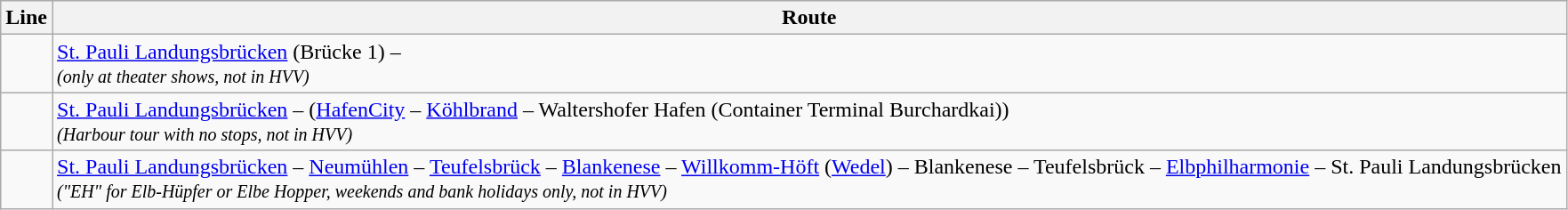<table class="wikitable">
<tr>
<th>Line</th>
<th>Route</th>
</tr>
<tr>
<td></td>
<td><a href='#'>St. Pauli Landungsbrücken</a> (Brücke 1) – <br><small><em>(only at theater shows, not in HVV)</em></small></td>
</tr>
<tr>
<td></td>
<td><a href='#'>St. Pauli Landungsbrücken</a> – (<a href='#'>HafenCity</a> – <a href='#'>Köhlbrand</a> – Waltershofer Hafen (Container Terminal Burchardkai))<br><small><em>(Harbour tour with no stops, not in HVV)</em></small></td>
</tr>
<tr>
<td></td>
<td><a href='#'>St. Pauli Landungsbrücken</a> – <a href='#'>Neumühlen</a> – <a href='#'>Teufelsbrück</a> – <a href='#'>Blankenese</a> – <a href='#'>Willkomm-Höft</a> (<a href='#'>Wedel</a>) – Blankenese – Teufelsbrück – <a href='#'>Elbphilharmonie</a> – St. Pauli Landungsbrücken<br><small><em>("EH" for Elb-Hüpfer or Elbe Hopper, weekends and bank holidays only, not in HVV)</em></small></td>
</tr>
</table>
